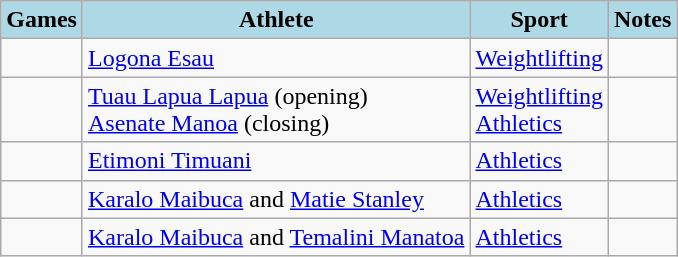<table class="wikitable" style="text-align:left">
<tr>
<th style="background-color:lightblue">Games</th>
<th style="background-color:lightblue">Athlete</th>
<th style="background-color:lightblue">Sport</th>
<th style="background-color:lightblue">Notes</th>
</tr>
<tr>
<td></td>
<td><a href='#'>Logona Esau</a></td>
<td><a href='#'>Weightlifting</a></td>
<td></td>
</tr>
<tr>
<td></td>
<td><a href='#'>Tuau Lapua Lapua</a> (opening)<br><a href='#'>Asenate Manoa</a> (closing)</td>
<td><a href='#'>Weightlifting</a><br><a href='#'>Athletics</a></td>
<td></td>
</tr>
<tr>
<td></td>
<td><a href='#'>Etimoni Timuani</a></td>
<td><a href='#'>Athletics</a></td>
<td></td>
</tr>
<tr>
<td></td>
<td><a href='#'>Karalo Maibuca</a> and <a href='#'>Matie Stanley</a></td>
<td><a href='#'>Athletics</a></td>
<td></td>
</tr>
<tr>
<td></td>
<td><a href='#'>Karalo Maibuca</a> and <a href='#'>Temalini Manatoa</a></td>
<td><a href='#'>Athletics</a></td>
<td></td>
</tr>
</table>
